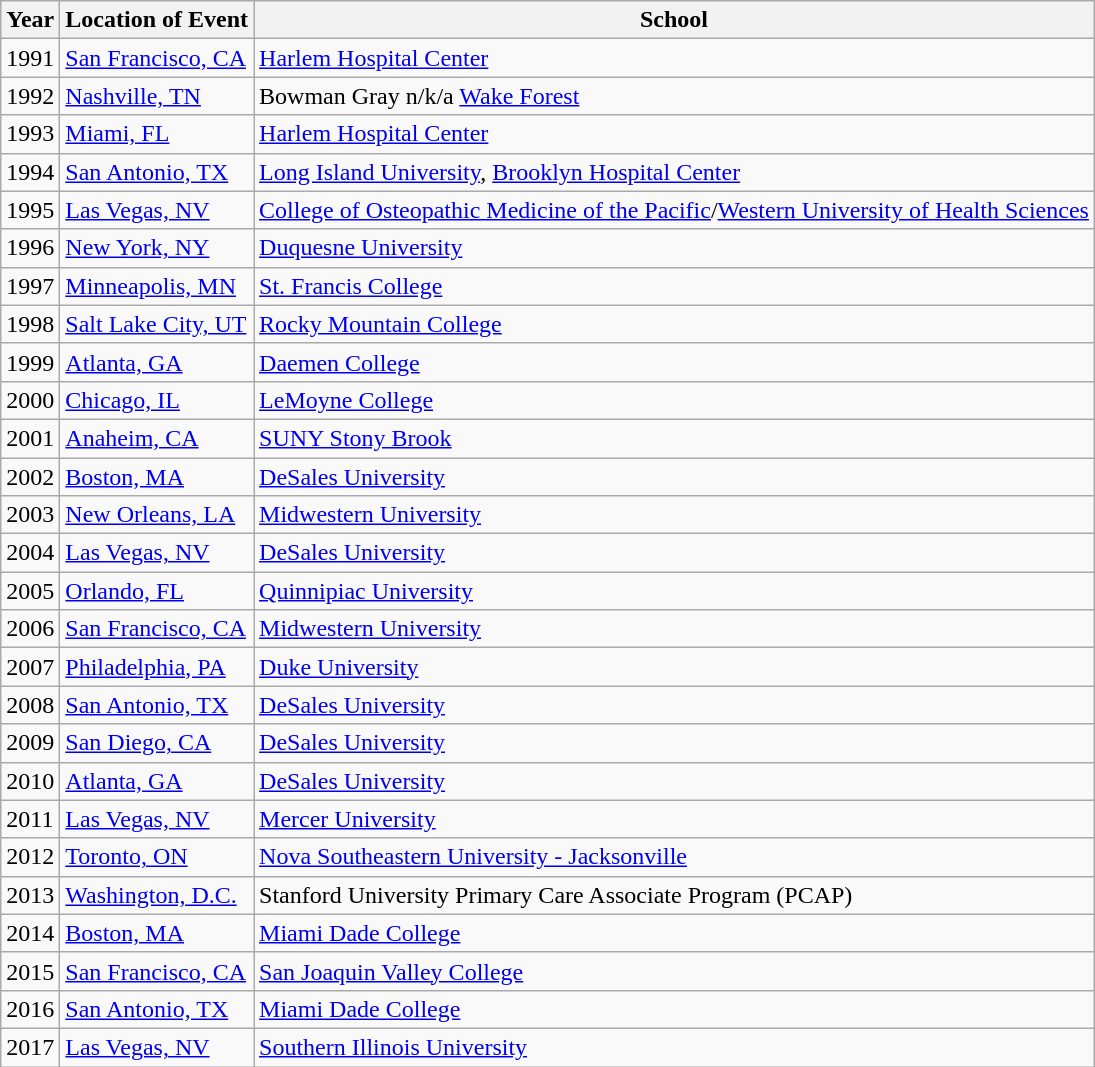<table class="wikitable">
<tr>
<th>Year</th>
<th>Location of Event</th>
<th>School</th>
</tr>
<tr>
<td>1991</td>
<td><a href='#'>San Francisco, CA</a></td>
<td><a href='#'>Harlem Hospital Center</a></td>
</tr>
<tr>
<td>1992</td>
<td><a href='#'>Nashville, TN</a></td>
<td>Bowman Gray n/k/a <a href='#'>Wake Forest</a></td>
</tr>
<tr>
<td>1993</td>
<td><a href='#'>Miami, FL</a></td>
<td><a href='#'>Harlem Hospital Center</a></td>
</tr>
<tr>
<td>1994</td>
<td><a href='#'>San Antonio, TX</a></td>
<td><a href='#'>Long Island University</a>, <a href='#'>Brooklyn Hospital Center</a></td>
</tr>
<tr>
<td>1995</td>
<td><a href='#'>Las Vegas, NV</a></td>
<td><a href='#'>College of Osteopathic Medicine of the Pacific</a>/<a href='#'>Western University of Health Sciences</a></td>
</tr>
<tr>
<td>1996</td>
<td><a href='#'>New York, NY</a></td>
<td><a href='#'>Duquesne University</a></td>
</tr>
<tr>
<td>1997</td>
<td><a href='#'>Minneapolis, MN</a></td>
<td><a href='#'>St. Francis College</a></td>
</tr>
<tr>
<td>1998</td>
<td><a href='#'>Salt Lake City, UT</a></td>
<td><a href='#'>Rocky Mountain College</a></td>
</tr>
<tr>
<td>1999</td>
<td><a href='#'>Atlanta, GA</a></td>
<td><a href='#'>Daemen College</a></td>
</tr>
<tr>
<td>2000</td>
<td><a href='#'>Chicago, IL</a></td>
<td><a href='#'>LeMoyne College</a></td>
</tr>
<tr>
<td>2001</td>
<td><a href='#'>Anaheim, CA</a></td>
<td><a href='#'>SUNY Stony Brook</a></td>
</tr>
<tr>
<td>2002</td>
<td><a href='#'>Boston, MA</a></td>
<td><a href='#'>DeSales University</a></td>
</tr>
<tr>
<td>2003</td>
<td><a href='#'>New Orleans, LA</a></td>
<td><a href='#'>Midwestern University</a></td>
</tr>
<tr>
<td>2004</td>
<td><a href='#'>Las Vegas, NV</a></td>
<td><a href='#'>DeSales University</a></td>
</tr>
<tr>
<td>2005</td>
<td><a href='#'>Orlando, FL</a></td>
<td><a href='#'>Quinnipiac University</a></td>
</tr>
<tr>
<td>2006</td>
<td><a href='#'>San Francisco, CA</a></td>
<td><a href='#'>Midwestern University</a></td>
</tr>
<tr>
<td>2007</td>
<td><a href='#'>Philadelphia, PA</a></td>
<td><a href='#'>Duke University</a></td>
</tr>
<tr>
<td>2008</td>
<td><a href='#'>San Antonio, TX</a></td>
<td><a href='#'>DeSales University</a></td>
</tr>
<tr>
<td>2009</td>
<td><a href='#'>San Diego, CA</a></td>
<td><a href='#'>DeSales University</a></td>
</tr>
<tr>
<td>2010</td>
<td><a href='#'>Atlanta, GA</a></td>
<td><a href='#'>DeSales University</a></td>
</tr>
<tr>
<td>2011</td>
<td><a href='#'>Las Vegas, NV</a></td>
<td><a href='#'>Mercer University</a></td>
</tr>
<tr>
<td>2012</td>
<td><a href='#'>Toronto, ON</a></td>
<td><a href='#'>Nova Southeastern University - Jacksonville</a></td>
</tr>
<tr>
<td>2013</td>
<td><a href='#'>Washington, D.C.</a></td>
<td>Stanford University Primary Care Associate Program (PCAP)</td>
</tr>
<tr>
<td>2014</td>
<td><a href='#'>Boston, MA</a></td>
<td><a href='#'>Miami Dade College</a></td>
</tr>
<tr>
<td>2015</td>
<td><a href='#'>San Francisco, CA</a></td>
<td><a href='#'>San Joaquin Valley College</a></td>
</tr>
<tr>
<td>2016</td>
<td><a href='#'>San Antonio, TX</a></td>
<td><a href='#'>Miami Dade College</a></td>
</tr>
<tr>
<td>2017</td>
<td><a href='#'>Las Vegas, NV</a></td>
<td><a href='#'>Southern Illinois University</a></td>
</tr>
</table>
